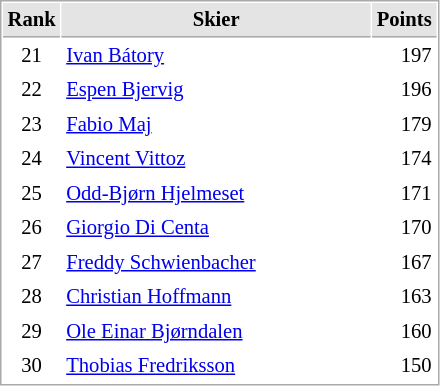<table cellspacing="1" cellpadding="3" style="border:1px solid #AAAAAA;font-size:86%">
<tr style="background-color: #E4E4E4;">
<th style="border-bottom:1px solid #AAAAAA" width=10>Rank</th>
<th style="border-bottom:1px solid #AAAAAA" width=200>Skier</th>
<th style="border-bottom:1px solid #AAAAAA" width=20 align=right>Points</th>
</tr>
<tr>
<td align=center>21</td>
<td> <a href='#'>Ivan Bátory</a></td>
<td align=right>197</td>
</tr>
<tr>
<td align=center>22</td>
<td> <a href='#'>Espen Bjervig</a></td>
<td align=right>196</td>
</tr>
<tr>
<td align=center>23</td>
<td> <a href='#'>Fabio Maj</a></td>
<td align=right>179</td>
</tr>
<tr>
<td align=center>24</td>
<td> <a href='#'>Vincent Vittoz</a></td>
<td align=right>174</td>
</tr>
<tr>
<td align=center>25</td>
<td> <a href='#'>Odd-Bjørn Hjelmeset</a></td>
<td align=right>171</td>
</tr>
<tr>
<td align=center>26</td>
<td> <a href='#'>Giorgio Di Centa</a></td>
<td align=right>170</td>
</tr>
<tr>
<td align=center>27</td>
<td> <a href='#'>Freddy Schwienbacher</a></td>
<td align=right>167</td>
</tr>
<tr>
<td align=center>28</td>
<td> <a href='#'>Christian Hoffmann</a></td>
<td align=right>163</td>
</tr>
<tr>
<td align=center>29</td>
<td> <a href='#'>Ole Einar Bjørndalen</a></td>
<td align=right>160</td>
</tr>
<tr>
<td align=center>30</td>
<td> <a href='#'>Thobias Fredriksson</a></td>
<td align=right>150</td>
</tr>
</table>
